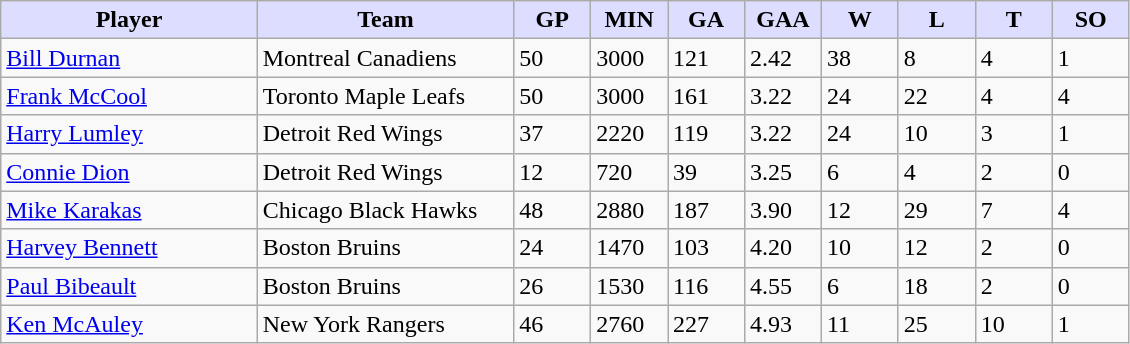<table class="wikitable">
<tr>
<th style="background:#ddf; width:20%;">Player</th>
<th style="background:#ddf; width:20%;">Team</th>
<th style="background:#ddf; width:6%;">GP</th>
<th style="background:#ddf; width:6%;">MIN</th>
<th style="background:#ddf; width:6%;">GA</th>
<th style="background:#ddf; width:6%;">GAA</th>
<th style="background:#ddf; width:6%;">W</th>
<th style="background:#ddf; width:6%;">L</th>
<th style="background:#ddf; width:6%;">T</th>
<th style="background:#ddf; width:6%;">SO</th>
</tr>
<tr>
<td><a href='#'>Bill Durnan</a></td>
<td>Montreal Canadiens</td>
<td>50</td>
<td>3000</td>
<td>121</td>
<td>2.42</td>
<td>38</td>
<td>8</td>
<td>4</td>
<td>1</td>
</tr>
<tr>
<td><a href='#'>Frank McCool</a></td>
<td>Toronto Maple Leafs</td>
<td>50</td>
<td>3000</td>
<td>161</td>
<td>3.22</td>
<td>24</td>
<td>22</td>
<td>4</td>
<td>4</td>
</tr>
<tr>
<td><a href='#'>Harry Lumley</a></td>
<td>Detroit Red Wings</td>
<td>37</td>
<td>2220</td>
<td>119</td>
<td>3.22</td>
<td>24</td>
<td>10</td>
<td>3</td>
<td>1</td>
</tr>
<tr>
<td><a href='#'>Connie Dion</a></td>
<td>Detroit Red Wings</td>
<td>12</td>
<td>720</td>
<td>39</td>
<td>3.25</td>
<td>6</td>
<td>4</td>
<td>2</td>
<td>0</td>
</tr>
<tr>
<td><a href='#'>Mike Karakas</a></td>
<td>Chicago Black Hawks</td>
<td>48</td>
<td>2880</td>
<td>187</td>
<td>3.90</td>
<td>12</td>
<td>29</td>
<td>7</td>
<td>4</td>
</tr>
<tr>
<td><a href='#'>Harvey Bennett</a></td>
<td>Boston Bruins</td>
<td>24</td>
<td>1470</td>
<td>103</td>
<td>4.20</td>
<td>10</td>
<td>12</td>
<td>2</td>
<td>0</td>
</tr>
<tr>
<td><a href='#'>Paul Bibeault</a></td>
<td>Boston Bruins</td>
<td>26</td>
<td>1530</td>
<td>116</td>
<td>4.55</td>
<td>6</td>
<td>18</td>
<td>2</td>
<td>0</td>
</tr>
<tr>
<td><a href='#'>Ken McAuley</a></td>
<td>New York Rangers</td>
<td>46</td>
<td>2760</td>
<td>227</td>
<td>4.93</td>
<td>11</td>
<td>25</td>
<td>10</td>
<td>1</td>
</tr>
</table>
